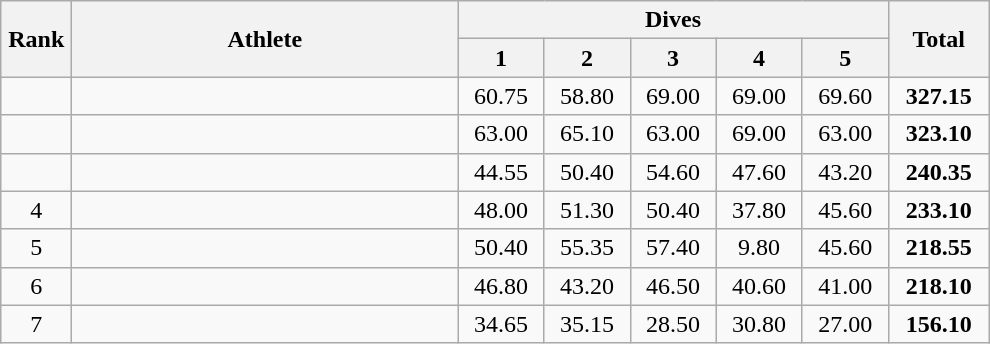<table class=wikitable style="text-align:center">
<tr>
<th rowspan="2" width=40>Rank</th>
<th rowspan="2" width=250>Athlete</th>
<th colspan="5">Dives</th>
<th rowspan="2" width=60>Total</th>
</tr>
<tr>
<th width=50>1</th>
<th width=50>2</th>
<th width=50>3</th>
<th width=50>4</th>
<th width=50>5</th>
</tr>
<tr>
<td></td>
<td style="text-align:left"></td>
<td>60.75</td>
<td>58.80</td>
<td>69.00</td>
<td>69.00</td>
<td>69.60</td>
<td><strong>327.15</strong></td>
</tr>
<tr>
<td></td>
<td style="text-align:left"></td>
<td>63.00</td>
<td>65.10</td>
<td>63.00</td>
<td>69.00</td>
<td>63.00</td>
<td><strong>323.10</strong></td>
</tr>
<tr>
<td></td>
<td style="text-align:left"></td>
<td>44.55</td>
<td>50.40</td>
<td>54.60</td>
<td>47.60</td>
<td>43.20</td>
<td><strong>240.35</strong></td>
</tr>
<tr>
<td>4</td>
<td style="text-align:left"></td>
<td>48.00</td>
<td>51.30</td>
<td>50.40</td>
<td>37.80</td>
<td>45.60</td>
<td><strong>233.10</strong></td>
</tr>
<tr>
<td>5</td>
<td style="text-align:left"></td>
<td>50.40</td>
<td>55.35</td>
<td>57.40</td>
<td>9.80</td>
<td>45.60</td>
<td><strong>218.55</strong></td>
</tr>
<tr>
<td>6</td>
<td style="text-align:left"></td>
<td>46.80</td>
<td>43.20</td>
<td>46.50</td>
<td>40.60</td>
<td>41.00</td>
<td><strong>218.10</strong></td>
</tr>
<tr>
<td>7</td>
<td style="text-align:left"></td>
<td>34.65</td>
<td>35.15</td>
<td>28.50</td>
<td>30.80</td>
<td>27.00</td>
<td><strong>156.10</strong></td>
</tr>
</table>
